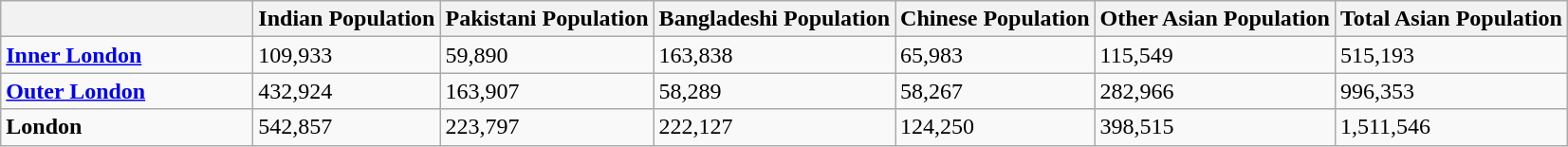<table class="wikitable">
<tr>
<th scope="col" style="width:170px;"></th>
<th>Indian Population</th>
<th>Pakistani Population</th>
<th>Bangladeshi Population</th>
<th>Chinese Population</th>
<th>Other Asian Population</th>
<th>Total Asian Population</th>
</tr>
<tr>
<td><strong><a href='#'>Inner London</a></strong></td>
<td>109,933</td>
<td>59,890</td>
<td>163,838</td>
<td>65,983</td>
<td>115,549</td>
<td>515,193</td>
</tr>
<tr>
<td><strong><a href='#'>Outer London</a></strong></td>
<td>432,924</td>
<td>163,907</td>
<td>58,289</td>
<td>58,267</td>
<td>282,966</td>
<td>996,353</td>
</tr>
<tr>
<td><strong>London</strong></td>
<td>542,857</td>
<td>223,797</td>
<td>222,127</td>
<td>124,250</td>
<td>398,515</td>
<td>1,511,546</td>
</tr>
</table>
